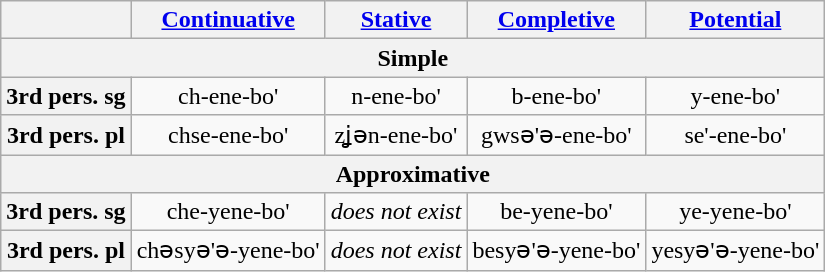<table class="wikitable">
<tr>
<th colspan=1></th>
<th align="center"><a href='#'>Continuative</a></th>
<th align="center"><a href='#'>Stative</a></th>
<th align="center"><a href='#'>Completive</a></th>
<th align="center"><a href='#'>Potential</a></th>
</tr>
<tr>
<th rowspan=1 colspan=5>Simple</th>
</tr>
<tr>
<th rowspan=1>3rd pers. sg</th>
<td align="center">ch-ene-bo'</td>
<td align="center">n-ene-bo'</td>
<td align="center">b-ene-bo'</td>
<td align="center">y-ene-bo'</td>
</tr>
<tr>
<th rowspan=1>3rd pers. pl</th>
<td align="center">chse-ene-bo'</td>
<td align="center">zʝən-ene-bo'</td>
<td align="center">gwsə'ə-ene-bo'</td>
<td align="center">se'-ene-bo'</td>
</tr>
<tr>
<th rowspan=1 colspan=5>Approximative</th>
</tr>
<tr>
<th rowspan=1>3rd pers. sg</th>
<td align="center">che-yene-bo'</td>
<td align="center"><em>does not exist</em></td>
<td align="center">be-yene-bo'</td>
<td align="center">ye-yene-bo'</td>
</tr>
<tr>
<th rowspan=1>3rd pers. pl</th>
<td align="center">chəsyə'ə-yene-bo'</td>
<td align="center"><em>does not exist</em></td>
<td align="center">besyə'ə-yene-bo'</td>
<td align-"center">yesyə'ə-yene-bo'</td>
</tr>
</table>
